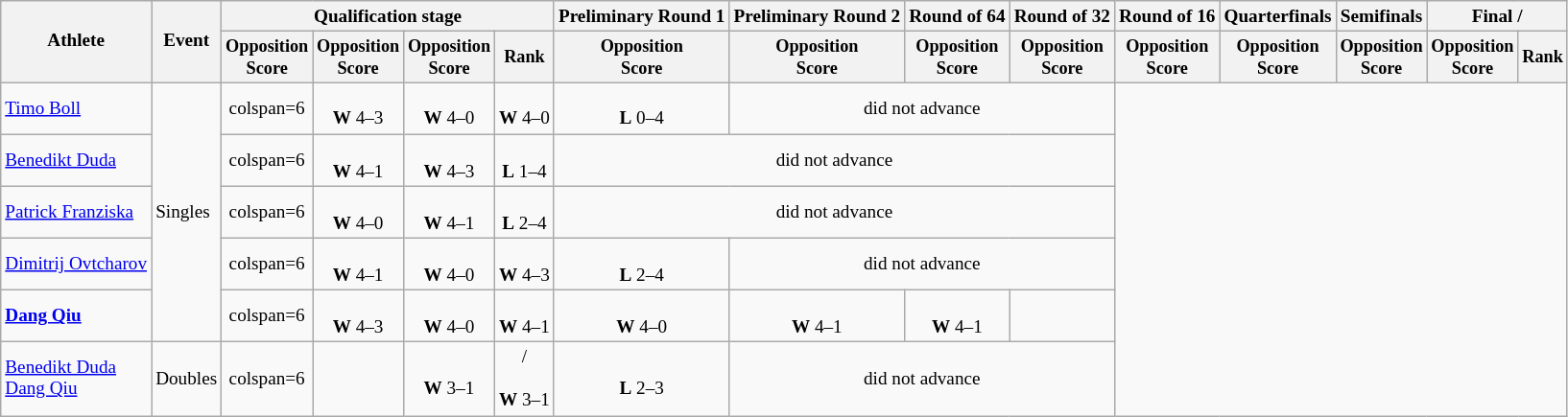<table class=wikitable style=font-size:80%;text-align:center>
<tr>
<th rowspan=2>Athlete</th>
<th rowspan=2>Event</th>
<th colspan=4>Qualification stage</th>
<th>Preliminary Round 1</th>
<th>Preliminary Round 2</th>
<th>Round of 64</th>
<th>Round of 32</th>
<th>Round of 16</th>
<th>Quarterfinals</th>
<th>Semifinals</th>
<th colspan=2>Final / </th>
</tr>
<tr style=font-size:95%>
<th>Opposition<br>Score</th>
<th>Opposition<br>Score</th>
<th>Opposition<br>Score</th>
<th>Rank</th>
<th>Opposition<br>Score</th>
<th>Opposition<br>Score</th>
<th>Opposition<br>Score</th>
<th>Opposition<br>Score</th>
<th>Opposition<br>Score</th>
<th>Opposition<br>Score</th>
<th>Opposition<br>Score</th>
<th>Opposition<br>Score</th>
<th>Rank</th>
</tr>
<tr align=center>
<td align=left><a href='#'>Timo Boll</a></td>
<td align=left rowspan=5>Singles</td>
<td>colspan=6</td>
<td><br><strong>W</strong> 4–3</td>
<td><br><strong>W</strong> 4–0</td>
<td><br><strong>W</strong> 4–0</td>
<td><br><strong>L</strong> 0–4</td>
<td colspan=3>did not advance</td>
</tr>
<tr align=center>
<td align=left><a href='#'>Benedikt Duda</a></td>
<td>colspan=6</td>
<td><br><strong>W</strong> 4–1</td>
<td><br><strong>W</strong> 4–3</td>
<td><br><strong>L</strong> 1–4</td>
<td colspan=4>did not advance</td>
</tr>
<tr align=center>
<td align=left><a href='#'>Patrick Franziska</a></td>
<td>colspan=6</td>
<td><br><strong>W</strong> 4–0</td>
<td><br><strong>W</strong> 4–1</td>
<td><br><strong>L</strong> 2–4</td>
<td colspan=4>did not advance</td>
</tr>
<tr align=center>
<td align=left><a href='#'>Dimitrij Ovtcharov</a></td>
<td>colspan=6</td>
<td><br><strong>W</strong> 4–1</td>
<td><br><strong>W</strong> 4–0</td>
<td><br><strong>W</strong> 4–3</td>
<td><br><strong>L</strong> 2–4</td>
<td colspan=3>did not advance</td>
</tr>
<tr align=center>
<td align=left><strong><a href='#'>Dang Qiu</a></strong></td>
<td>colspan=6</td>
<td><br><strong>W</strong> 4–3</td>
<td><br><strong>W</strong> 4–0</td>
<td><br><strong>W</strong> 4–1</td>
<td><br><strong>W</strong> 4–0</td>
<td><br><strong>W</strong> 4–1</td>
<td><br><strong>W</strong> 4–1</td>
<td></td>
</tr>
<tr align=center>
<td align=left><a href='#'>Benedikt Duda</a><br><a href='#'>Dang Qiu</a></td>
<td align=left>Doubles</td>
<td>colspan=6</td>
<td></td>
<td><br><strong>W</strong> 3–1</td>
<td> /<br><br><strong>W</strong> 3–1</td>
<td><br><strong>L</strong> 2–3</td>
<td colspan=3>did not advance</td>
</tr>
</table>
